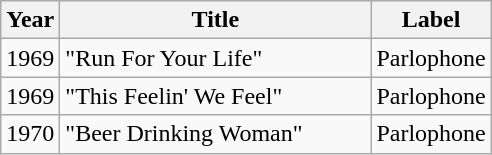<table class="wikitable sortable">
<tr>
<th>Year</th>
<th style="width:200px;">Title</th>
<th>Label</th>
</tr>
<tr>
<td style="text-align:center;">1969</td>
<td>"Run For Your Life"</td>
<td>Parlophone</td>
</tr>
<tr>
<td style="text-align:center;">1969</td>
<td>"This Feelin' We Feel"</td>
<td>Parlophone</td>
</tr>
<tr>
<td style="text-align:center;">1970</td>
<td>"Beer Drinking Woman"</td>
<td>Parlophone</td>
</tr>
</table>
